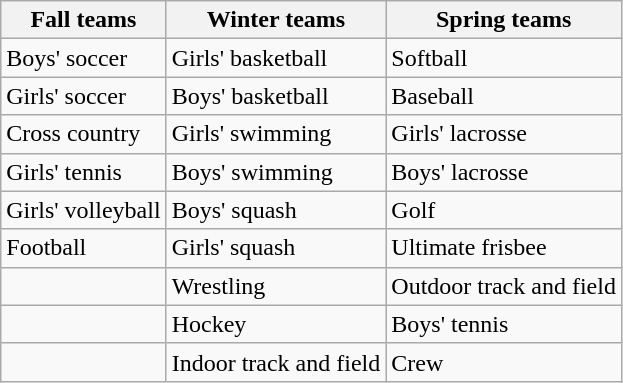<table class="wikitable">
<tr>
<th>Fall teams</th>
<th>Winter teams</th>
<th>Spring teams</th>
</tr>
<tr>
<td>Boys' soccer</td>
<td>Girls' basketball</td>
<td>Softball</td>
</tr>
<tr>
<td>Girls' soccer</td>
<td>Boys' basketball</td>
<td>Baseball</td>
</tr>
<tr>
<td>Cross country</td>
<td>Girls' swimming</td>
<td>Girls' lacrosse</td>
</tr>
<tr>
<td>Girls' tennis</td>
<td>Boys' swimming</td>
<td>Boys' lacrosse</td>
</tr>
<tr>
<td>Girls' volleyball</td>
<td>Boys' squash</td>
<td>Golf</td>
</tr>
<tr>
<td>Football</td>
<td>Girls' squash</td>
<td>Ultimate frisbee</td>
</tr>
<tr>
<td></td>
<td>Wrestling</td>
<td>Outdoor track and field</td>
</tr>
<tr>
<td></td>
<td>Hockey</td>
<td>Boys' tennis</td>
</tr>
<tr>
<td></td>
<td>Indoor track and field</td>
<td>Crew</td>
</tr>
</table>
